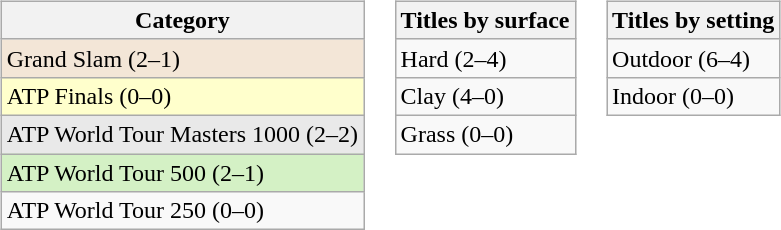<table>
<tr>
<td valign=top><br><table class=wikitable>
<tr>
<th>Category</th>
</tr>
<tr bgcolor=#F3E6D7>
<td>Grand Slam (2–1)</td>
</tr>
<tr bgcolor=#FFFFCC>
<td>ATP Finals (0–0)</td>
</tr>
<tr bgcolor=#E9E9E9>
<td>ATP World Tour Masters 1000 (2–2)</td>
</tr>
<tr bgcolor=#D4F1C5>
<td>ATP World Tour 500 (2–1)</td>
</tr>
<tr>
<td>ATP World Tour 250 (0–0)</td>
</tr>
</table>
</td>
<td valign=top><br><table class=wikitable>
<tr>
<th>Titles by surface</th>
</tr>
<tr>
<td>Hard (2–4)</td>
</tr>
<tr>
<td>Clay (4–0)</td>
</tr>
<tr>
<td>Grass (0–0)</td>
</tr>
</table>
</td>
<td valign=top><br><table class=wikitable>
<tr>
<th>Titles by setting</th>
</tr>
<tr>
<td>Outdoor (6–4)</td>
</tr>
<tr>
<td>Indoor (0–0)</td>
</tr>
</table>
</td>
</tr>
</table>
